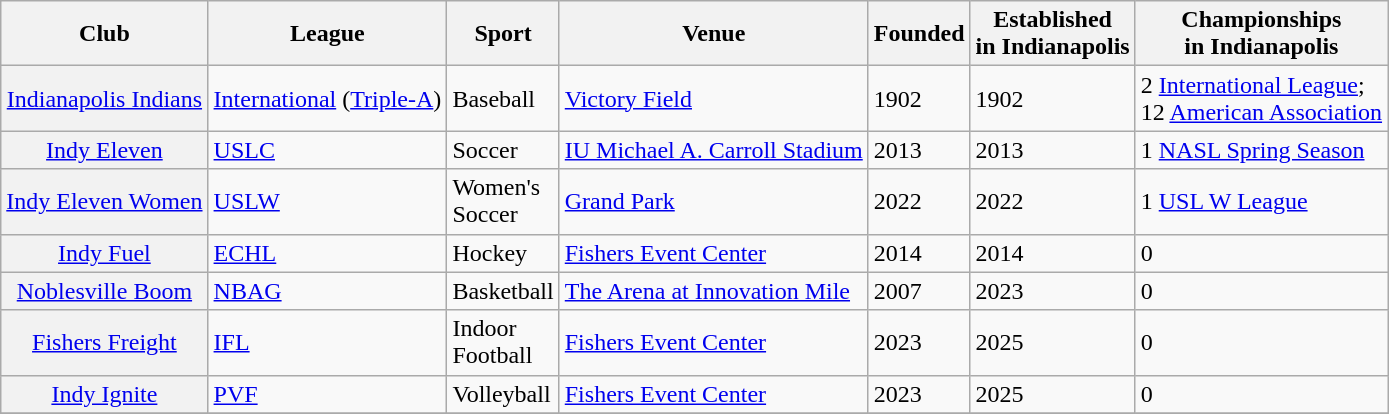<table class="wikitable sortable">
<tr>
<th scope="col">Club</th>
<th scope="col">League</th>
<th style="width:60px;">Sport</th>
<th scope="col">Venue</th>
<th scope="col">Founded</th>
<th scope="col">Established<br>in Indianapolis</th>
<th scope="col">Championships<br>in Indianapolis</th>
</tr>
<tr>
<th scope="row" style="font-weight: normal; text-align: center;"><a href='#'>Indianapolis Indians</a></th>
<td><a href='#'>International</a> (<a href='#'>Triple-A</a>)</td>
<td>Baseball</td>
<td><a href='#'>Victory Field</a></td>
<td>1902</td>
<td>1902</td>
<td>2 <a href='#'>International League</a>; <br> 12 <a href='#'>American Association</a></td>
</tr>
<tr>
<th scope="row" style="font-weight: normal; text-align: center;"><a href='#'>Indy Eleven</a></th>
<td><a href='#'>USLC</a></td>
<td>Soccer</td>
<td><a href='#'>IU Michael A. Carroll Stadium</a></td>
<td>2013</td>
<td>2013</td>
<td>1 <a href='#'>NASL Spring Season</a></td>
</tr>
<tr>
<th scope="row" style="font-weight: normal; text-align: center;"><a href='#'>Indy Eleven Women</a></th>
<td><a href='#'>USLW</a></td>
<td>Women's Soccer</td>
<td><a href='#'>Grand Park</a></td>
<td>2022</td>
<td>2022</td>
<td>1 <a href='#'>USL W League</a></td>
</tr>
<tr>
<th scope="row" style="font-weight: normal; text-align: center;"><a href='#'>Indy Fuel</a></th>
<td><a href='#'>ECHL</a></td>
<td>Hockey</td>
<td><a href='#'>Fishers Event Center</a></td>
<td>2014</td>
<td>2014</td>
<td>0</td>
</tr>
<tr>
<th scope="row" style="font-weight: normal; text-align: center;"><a href='#'>Noblesville Boom</a></th>
<td><a href='#'>NBAG</a></td>
<td>Basketball</td>
<td><a href='#'>The Arena at Innovation Mile</a></td>
<td>2007</td>
<td>2023</td>
<td>0</td>
</tr>
<tr>
<th scope="row" style="font-weight: normal; text-align: center;"><a href='#'>Fishers Freight</a></th>
<td><a href='#'>IFL</a></td>
<td>Indoor Football</td>
<td><a href='#'>Fishers Event Center</a></td>
<td>2023</td>
<td>2025</td>
<td>0</td>
</tr>
<tr>
<th scope="row" style="font-weight: normal; text-align: center;"><a href='#'>Indy Ignite</a></th>
<td><a href='#'>PVF</a></td>
<td>Volleyball</td>
<td><a href='#'>Fishers Event Center</a></td>
<td>2023</td>
<td>2025</td>
<td>0</td>
</tr>
<tr>
</tr>
</table>
